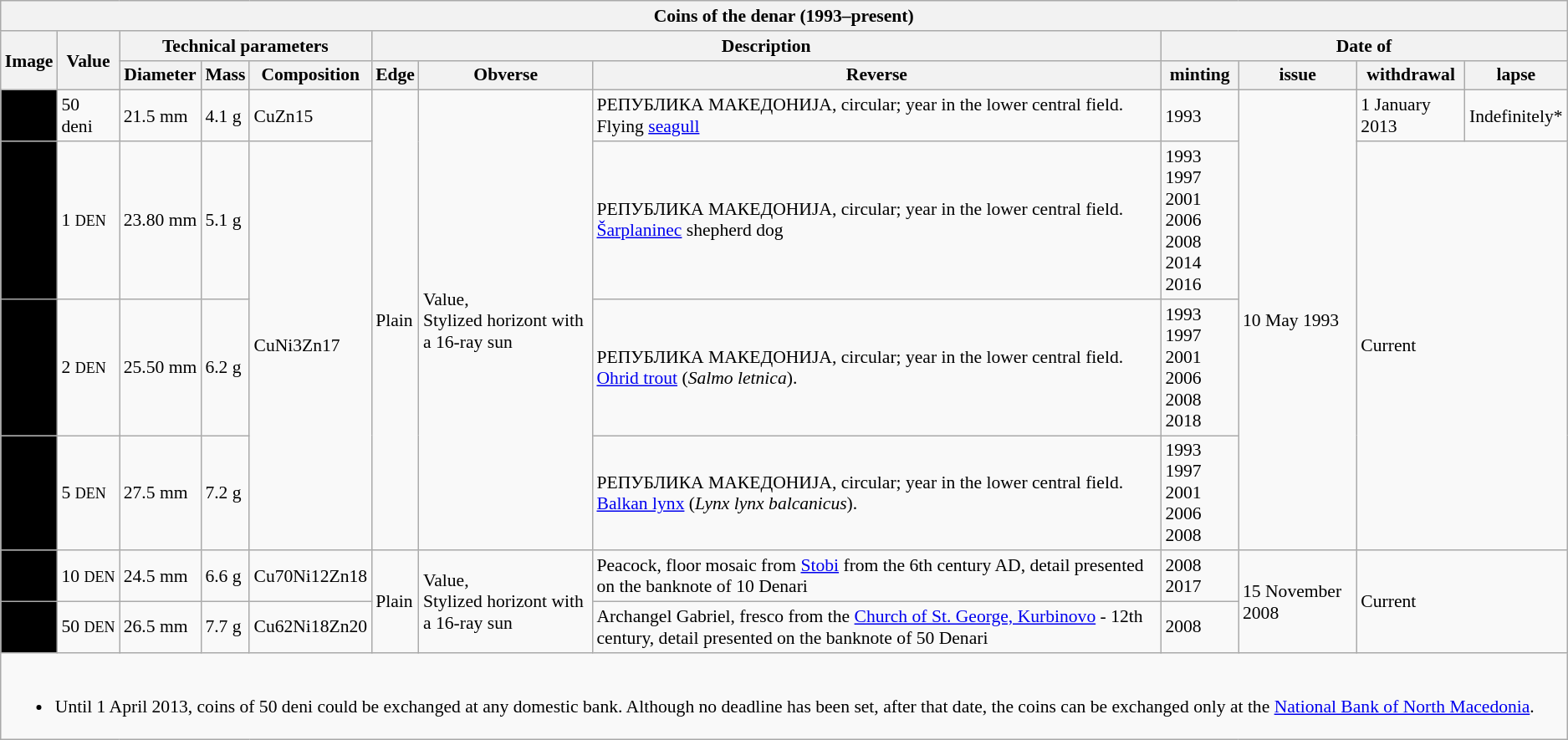<table class="wikitable" style="font-size: 90%">
<tr>
<th colspan="13">Coins of the denar (1993–present)</th>
</tr>
<tr>
<th rowspan="2">Image</th>
<th rowspan="2">Value</th>
<th colspan="3">Technical parameters</th>
<th colspan="3">Description</th>
<th colspan="4">Date of</th>
</tr>
<tr>
<th>Diameter</th>
<th>Mass</th>
<th>Composition</th>
<th>Edge</th>
<th>Obverse</th>
<th>Reverse</th>
<th>minting</th>
<th>issue</th>
<th>withdrawal</th>
<th>lapse</th>
</tr>
<tr>
<td align="center" bgcolor="#000000"></td>
<td>50 deni</td>
<td>21.5 mm</td>
<td>4.1 g</td>
<td>CuZn15</td>
<td rowspan="4">Plain</td>
<td rowspan="4">Value,<br>Stylized horizont with a 16-ray sun</td>
<td>РЕПУБЛИКА МАКЕДОНИЈА, circular; year in the lower central field. Flying <a href='#'>seagull</a></td>
<td>1993</td>
<td rowspan="4">10 May 1993</td>
<td>1 January 2013</td>
<td>Indefinitely*</td>
</tr>
<tr>
<td align="center" bgcolor="#000000"></td>
<td>1 <small>DEN</small></td>
<td>23.80 mm</td>
<td>5.1 g</td>
<td rowspan="3">CuNi3Zn17</td>
<td>РЕПУБЛИКА МАКЕДОНИЈА, circular; year in the lower central field. <a href='#'>Šarplaninec</a> shepherd dog</td>
<td>1993<br>1997<br>2001<br>2006<br>2008<br>2014 2016</td>
<td rowspan="3" colspan="2">Current</td>
</tr>
<tr>
<td align="center" bgcolor="#000000"></td>
<td>2 <small>DEN</small></td>
<td>25.50 mm</td>
<td>6.2 g</td>
<td>РЕПУБЛИКА МАКЕДОНИЈА, circular; year in the lower central field. <a href='#'>Ohrid trout</a> (<em>Salmo letnica</em>).</td>
<td>1993<br>1997<br>2001<br>2006<br>2008 2018</td>
</tr>
<tr>
<td align="center" bgcolor="#000000"></td>
<td>5 <small>DEN</small></td>
<td>27.5 mm</td>
<td>7.2 g</td>
<td>РЕПУБЛИКА МАКЕДОНИЈА, circular; year in the lower central field. <a href='#'>Balkan lynx</a> (<em>Lynx lynx balcanicus</em>).</td>
<td>1993<br>1997<br>2001<br>2006<br>2008</td>
</tr>
<tr>
<td align="center" bgcolor="#000000"></td>
<td>10 <small>DEN</small></td>
<td>24.5 mm</td>
<td>6.6 g</td>
<td>Cu70Ni12Zn18</td>
<td rowspan="2">Plain</td>
<td rowspan="2">Value,<br>Stylized horizont with a 16-ray sun</td>
<td>Peacock, floor mosaic from <a href='#'>Stobi</a> from the 6th century AD, detail presented on the banknote of 10 Denari</td>
<td>2008 2017</td>
<td rowspan="2">15 November 2008</td>
<td rowspan="2" colspan="2">Current</td>
</tr>
<tr>
<td align="center" bgcolor="#000000"></td>
<td>50 <small>DEN</small></td>
<td>26.5 mm</td>
<td>7.7 g</td>
<td>Cu62Ni18Zn20</td>
<td>Archangel Gabriel, fresco from the <a href='#'>Church of St. George, Kurbinovo</a> - 12th century, detail presented on the banknote of 50 Denari</td>
<td>2008</td>
</tr>
<tr>
<td colspan="16"><br><ul><li>Until 1 April 2013, coins of 50 deni could be exchanged at any domestic bank. Although no deadline has been set, after that date, the coins can be exchanged only at the <a href='#'>National Bank of North Macedonia</a>.</li></ul></td>
</tr>
</table>
